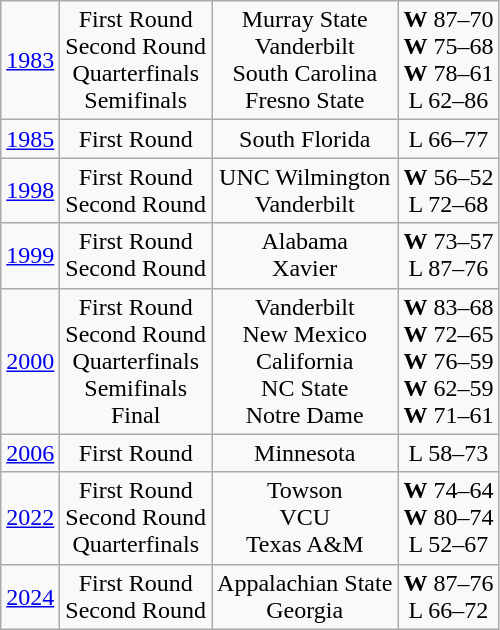<table class="wikitable">
<tr align="center">
<td><a href='#'>1983</a></td>
<td>First Round<br>Second Round<br>Quarterfinals<br>Semifinals</td>
<td>Murray State<br>Vanderbilt<br>South Carolina<br>Fresno State</td>
<td><strong>W</strong> 87–70<br><strong>W</strong> 75–68<br><strong>W</strong> 78–61<br>L 62–86</td>
</tr>
<tr align="center">
<td><a href='#'>1985</a></td>
<td>First Round</td>
<td>South Florida</td>
<td>L 66–77</td>
</tr>
<tr align="center">
<td><a href='#'>1998</a></td>
<td>First Round<br>Second Round</td>
<td>UNC Wilmington<br>Vanderbilt</td>
<td><strong>W</strong> 56–52<br>L 72–68</td>
</tr>
<tr align="center">
<td><a href='#'>1999</a></td>
<td>First Round<br>Second Round</td>
<td>Alabama<br>Xavier</td>
<td><strong>W</strong> 73–57<br>L 87–76</td>
</tr>
<tr align="center">
<td><a href='#'>2000</a></td>
<td>First Round<br>Second Round<br>Quarterfinals<br>Semifinals<br>Final</td>
<td>Vanderbilt<br>New Mexico<br>California<br>NC State<br>Notre Dame</td>
<td><strong>W</strong> 83–68<br><strong>W</strong> 72–65<br><strong>W</strong> 76–59<br><strong>W</strong> 62–59<br><strong>W</strong> 71–61</td>
</tr>
<tr align="center">
<td><a href='#'>2006</a></td>
<td>First Round</td>
<td>Minnesota</td>
<td>L 58–73</td>
</tr>
<tr align="center">
<td><a href='#'>2022</a></td>
<td>First Round<br>Second Round<br>Quarterfinals</td>
<td>Towson<br>VCU<br>Texas A&M</td>
<td><strong>W</strong> 74–64<br><strong>W</strong> 80–74<br> L 52–67</td>
</tr>
<tr align="center">
<td><a href='#'>2024</a></td>
<td>First Round<br>Second Round</td>
<td>Appalachian State<br>Georgia</td>
<td><strong>W</strong> 87–76<br> L 66–72</td>
</tr>
</table>
